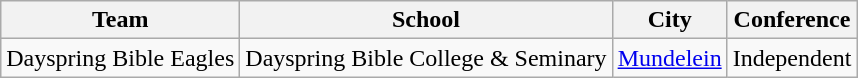<table class="sortable wikitable">
<tr>
<th>Team</th>
<th>School</th>
<th>City</th>
<th>Conference</th>
</tr>
<tr>
<td>Dayspring Bible Eagles</td>
<td>Dayspring Bible College & Seminary</td>
<td><a href='#'>Mundelein</a></td>
<td>Independent</td>
</tr>
</table>
